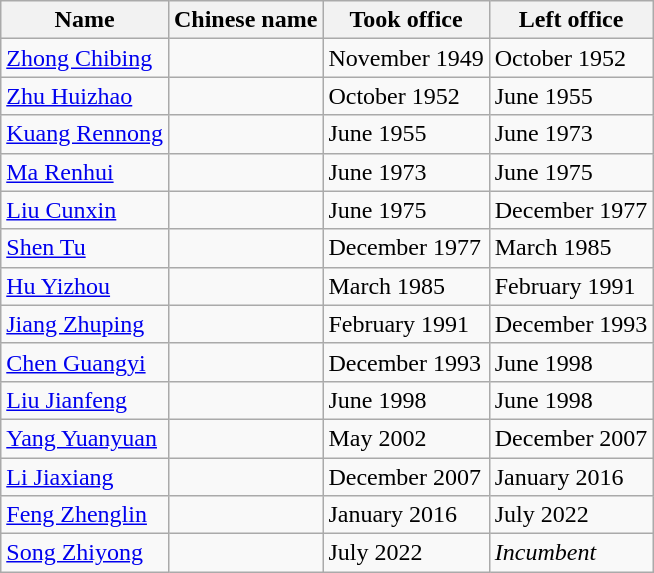<table class="wikitable">
<tr>
<th>Name</th>
<th>Chinese name</th>
<th>Took office</th>
<th>Left office</th>
</tr>
<tr>
<td><a href='#'>Zhong Chibing</a></td>
<td></td>
<td>November 1949</td>
<td>October 1952</td>
</tr>
<tr>
<td><a href='#'>Zhu Huizhao</a></td>
<td></td>
<td>October 1952</td>
<td>June 1955</td>
</tr>
<tr>
<td><a href='#'>Kuang Rennong</a></td>
<td></td>
<td>June 1955</td>
<td>June 1973</td>
</tr>
<tr>
<td><a href='#'>Ma Renhui</a></td>
<td></td>
<td>June 1973</td>
<td>June 1975</td>
</tr>
<tr>
<td><a href='#'>Liu Cunxin</a></td>
<td></td>
<td>June 1975</td>
<td>December 1977</td>
</tr>
<tr>
<td><a href='#'>Shen Tu</a></td>
<td></td>
<td>December 1977</td>
<td>March 1985</td>
</tr>
<tr>
<td><a href='#'>Hu Yizhou</a></td>
<td></td>
<td>March 1985</td>
<td>February 1991</td>
</tr>
<tr>
<td><a href='#'>Jiang Zhuping</a></td>
<td></td>
<td>February 1991</td>
<td>December 1993</td>
</tr>
<tr>
<td><a href='#'>Chen Guangyi</a></td>
<td></td>
<td>December 1993</td>
<td>June 1998</td>
</tr>
<tr>
<td><a href='#'>Liu Jianfeng</a></td>
<td></td>
<td>June 1998</td>
<td>June 1998</td>
</tr>
<tr>
<td><a href='#'>Yang Yuanyuan</a></td>
<td></td>
<td>May 2002</td>
<td>December 2007</td>
</tr>
<tr>
<td><a href='#'>Li Jiaxiang</a></td>
<td></td>
<td>December 2007</td>
<td>January 2016</td>
</tr>
<tr>
<td><a href='#'>Feng Zhenglin</a></td>
<td></td>
<td>January 2016</td>
<td>July 2022</td>
</tr>
<tr>
<td><a href='#'>Song Zhiyong</a></td>
<td></td>
<td>July 2022</td>
<td><em>Incumbent</em></td>
</tr>
</table>
